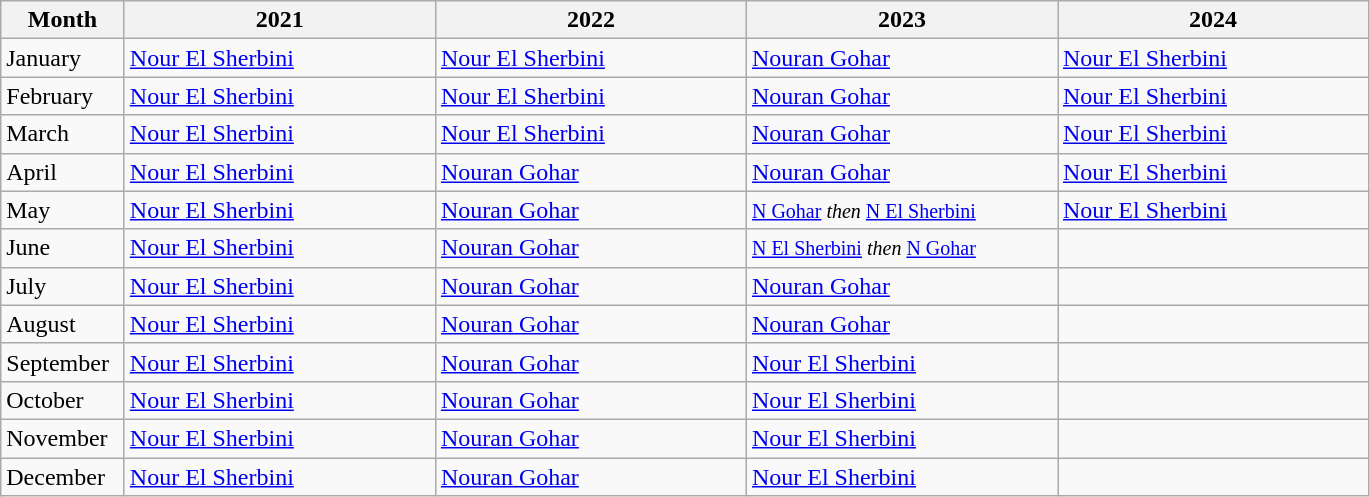<table class=wikitable>
<tr>
<th width="75px">Month</th>
<th width="200px">2021</th>
<th width="200px">2022</th>
<th width="200px">2023</th>
<th width="200px">2024</th>
</tr>
<tr>
<td>January</td>
<td> <a href='#'>Nour El Sherbini</a></td>
<td> <a href='#'>Nour El Sherbini</a></td>
<td> <a href='#'>Nouran Gohar</a></td>
<td> <a href='#'>Nour El Sherbini</a></td>
</tr>
<tr>
<td>February</td>
<td> <a href='#'>Nour El Sherbini</a></td>
<td> <a href='#'>Nour El Sherbini</a></td>
<td> <a href='#'>Nouran Gohar</a></td>
<td> <a href='#'>Nour El Sherbini</a></td>
</tr>
<tr>
<td>March</td>
<td> <a href='#'>Nour El Sherbini</a></td>
<td> <a href='#'>Nour El Sherbini</a></td>
<td> <a href='#'>Nouran Gohar</a></td>
<td> <a href='#'>Nour El Sherbini</a></td>
</tr>
<tr>
<td>April</td>
<td> <a href='#'>Nour El Sherbini</a></td>
<td> <a href='#'>Nouran Gohar</a></td>
<td> <a href='#'>Nouran Gohar</a></td>
<td> <a href='#'>Nour El Sherbini</a></td>
</tr>
<tr>
<td>May</td>
<td> <a href='#'>Nour El Sherbini</a></td>
<td> <a href='#'>Nouran Gohar</a></td>
<td><small> <a href='#'>N Gohar</a> <em>then</em>  <a href='#'>N El Sherbini</a></small></td>
<td> <a href='#'>Nour El Sherbini</a></td>
</tr>
<tr>
<td>June</td>
<td> <a href='#'>Nour El Sherbini</a></td>
<td> <a href='#'>Nouran Gohar</a></td>
<td><small> <a href='#'>N El Sherbini</a> <em>then</em>  <a href='#'>N Gohar</a></small></td>
<td></td>
</tr>
<tr>
<td>July</td>
<td> <a href='#'>Nour El Sherbini</a></td>
<td> <a href='#'>Nouran Gohar</a></td>
<td> <a href='#'>Nouran Gohar</a></td>
<td></td>
</tr>
<tr>
<td>August</td>
<td> <a href='#'>Nour El Sherbini</a></td>
<td> <a href='#'>Nouran Gohar</a></td>
<td> <a href='#'>Nouran Gohar</a></td>
<td></td>
</tr>
<tr>
<td>September</td>
<td> <a href='#'>Nour El Sherbini</a></td>
<td> <a href='#'>Nouran Gohar</a></td>
<td> <a href='#'>Nour El Sherbini</a></td>
<td></td>
</tr>
<tr>
<td>October</td>
<td> <a href='#'>Nour El Sherbini</a></td>
<td> <a href='#'>Nouran Gohar</a></td>
<td> <a href='#'>Nour El Sherbini</a></td>
<td></td>
</tr>
<tr>
<td>November</td>
<td> <a href='#'>Nour El Sherbini</a></td>
<td> <a href='#'>Nouran Gohar</a></td>
<td> <a href='#'>Nour El Sherbini</a></td>
<td></td>
</tr>
<tr>
<td>December</td>
<td> <a href='#'>Nour El Sherbini</a></td>
<td> <a href='#'>Nouran Gohar</a></td>
<td> <a href='#'>Nour El Sherbini</a></td>
<td></td>
</tr>
</table>
